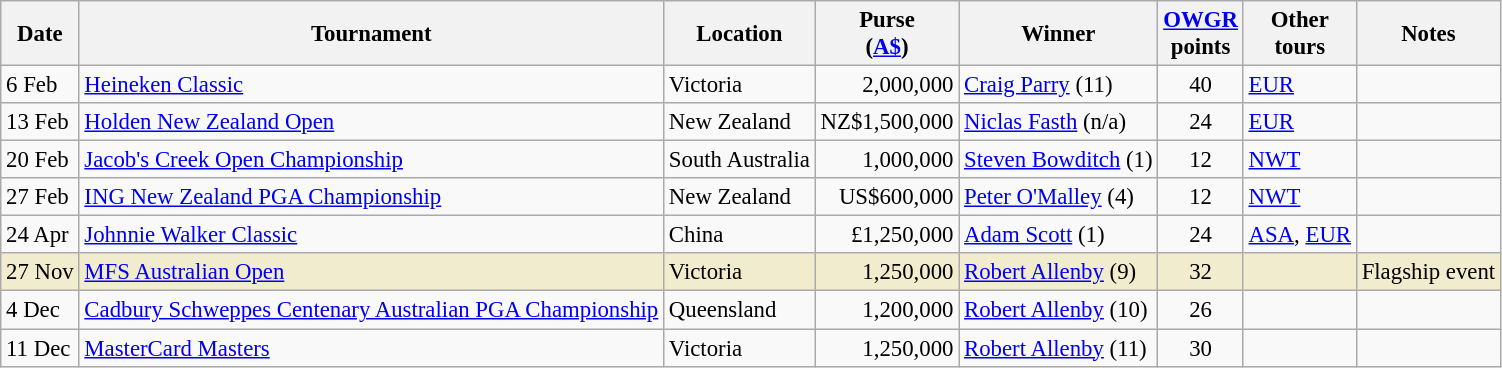<table class="wikitable" style="font-size:95%">
<tr>
<th>Date</th>
<th>Tournament</th>
<th>Location</th>
<th>Purse<br>(<a href='#'>A$</a>)</th>
<th>Winner</th>
<th><a href='#'>OWGR</a><br>points</th>
<th>Other<br>tours</th>
<th>Notes</th>
</tr>
<tr>
<td>6 Feb</td>
<td><a href='#'>Heineken Classic</a></td>
<td>Victoria</td>
<td align=right>2,000,000</td>
<td> <a href='#'>Craig Parry</a> (11)</td>
<td align=center>40</td>
<td><a href='#'>EUR</a></td>
<td></td>
</tr>
<tr>
<td>13 Feb</td>
<td><a href='#'>Holden New Zealand Open</a></td>
<td>New Zealand</td>
<td align=right>NZ$1,500,000</td>
<td> <a href='#'>Niclas Fasth</a> (n/a)</td>
<td align=center>24</td>
<td><a href='#'>EUR</a></td>
<td></td>
</tr>
<tr>
<td>20 Feb</td>
<td><a href='#'>Jacob's Creek Open Championship</a></td>
<td>South Australia</td>
<td align=right>1,000,000</td>
<td> <a href='#'>Steven Bowditch</a> (1)</td>
<td align=center>12</td>
<td><a href='#'>NWT</a></td>
<td></td>
</tr>
<tr>
<td>27 Feb</td>
<td><a href='#'>ING New Zealand PGA Championship</a></td>
<td>New Zealand</td>
<td align=right>US$600,000</td>
<td> <a href='#'>Peter O'Malley</a> (4)</td>
<td align=center>12</td>
<td><a href='#'>NWT</a></td>
<td></td>
</tr>
<tr>
<td>24 Apr</td>
<td><a href='#'>Johnnie Walker Classic</a></td>
<td>China</td>
<td align=right>£1,250,000</td>
<td> <a href='#'>Adam Scott</a> (1)</td>
<td align=center>24</td>
<td><a href='#'>ASA</a>, <a href='#'>EUR</a></td>
<td></td>
</tr>
<tr style="background:#f2ecce;">
<td>27 Nov</td>
<td><a href='#'>MFS Australian Open</a></td>
<td>Victoria</td>
<td align=right>1,250,000</td>
<td> <a href='#'>Robert Allenby</a> (9)</td>
<td align=center>32</td>
<td></td>
<td>Flagship event</td>
</tr>
<tr>
<td>4 Dec</td>
<td><a href='#'>Cadbury Schweppes Centenary Australian PGA Championship</a></td>
<td>Queensland</td>
<td align=right>1,200,000</td>
<td> <a href='#'>Robert Allenby</a> (10)</td>
<td align=center>26</td>
<td></td>
<td></td>
</tr>
<tr>
<td>11 Dec</td>
<td><a href='#'>MasterCard Masters</a></td>
<td>Victoria</td>
<td align=right>1,250,000</td>
<td> <a href='#'>Robert Allenby</a> (11)</td>
<td align=center>30</td>
<td></td>
<td></td>
</tr>
</table>
